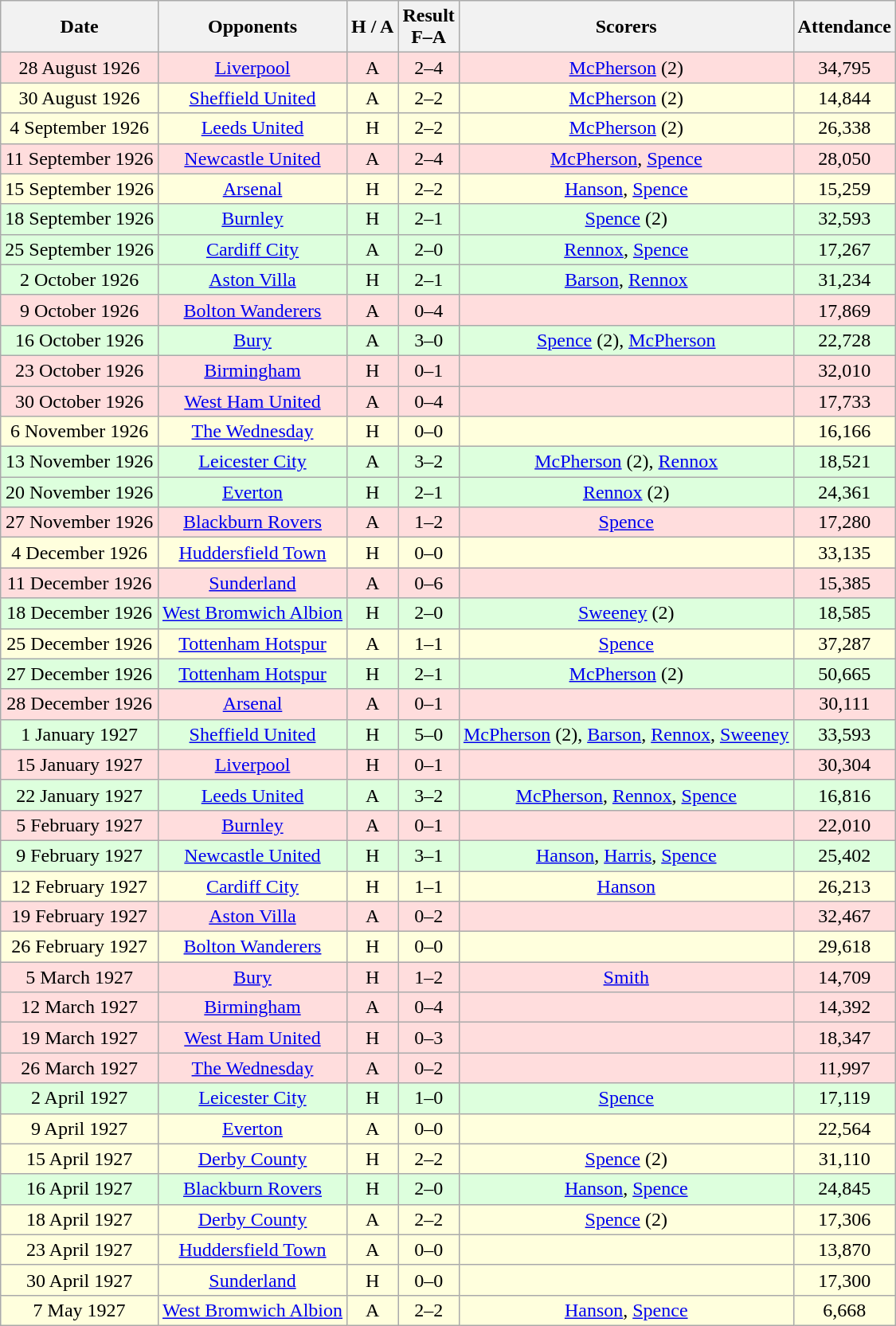<table class="wikitable" style="text-align:center">
<tr>
<th>Date</th>
<th>Opponents</th>
<th>H / A</th>
<th>Result<br>F–A</th>
<th>Scorers</th>
<th>Attendance</th>
</tr>
<tr bgcolor="#ffdddd">
<td>28 August 1926</td>
<td><a href='#'>Liverpool</a></td>
<td>A</td>
<td>2–4</td>
<td><a href='#'>McPherson</a> (2)</td>
<td>34,795</td>
</tr>
<tr bgcolor="#ffffdd">
<td>30 August 1926</td>
<td><a href='#'>Sheffield United</a></td>
<td>A</td>
<td>2–2</td>
<td><a href='#'>McPherson</a> (2)</td>
<td>14,844</td>
</tr>
<tr bgcolor="#ffffdd">
<td>4 September 1926</td>
<td><a href='#'>Leeds United</a></td>
<td>H</td>
<td>2–2</td>
<td><a href='#'>McPherson</a> (2)</td>
<td>26,338</td>
</tr>
<tr bgcolor="#ffdddd">
<td>11 September 1926</td>
<td><a href='#'>Newcastle United</a></td>
<td>A</td>
<td>2–4</td>
<td><a href='#'>McPherson</a>, <a href='#'>Spence</a></td>
<td>28,050</td>
</tr>
<tr bgcolor="#ffffdd">
<td>15 September 1926</td>
<td><a href='#'>Arsenal</a></td>
<td>H</td>
<td>2–2</td>
<td><a href='#'>Hanson</a>, <a href='#'>Spence</a></td>
<td>15,259</td>
</tr>
<tr bgcolor="#ddffdd">
<td>18 September 1926</td>
<td><a href='#'>Burnley</a></td>
<td>H</td>
<td>2–1</td>
<td><a href='#'>Spence</a> (2)</td>
<td>32,593</td>
</tr>
<tr bgcolor="#ddffdd">
<td>25 September 1926</td>
<td><a href='#'>Cardiff City</a></td>
<td>A</td>
<td>2–0</td>
<td><a href='#'>Rennox</a>, <a href='#'>Spence</a></td>
<td>17,267</td>
</tr>
<tr bgcolor="#ddffdd">
<td>2 October 1926</td>
<td><a href='#'>Aston Villa</a></td>
<td>H</td>
<td>2–1</td>
<td><a href='#'>Barson</a>, <a href='#'>Rennox</a></td>
<td>31,234</td>
</tr>
<tr bgcolor="#ffdddd">
<td>9 October 1926</td>
<td><a href='#'>Bolton Wanderers</a></td>
<td>A</td>
<td>0–4</td>
<td></td>
<td>17,869</td>
</tr>
<tr bgcolor="#ddffdd">
<td>16 October 1926</td>
<td><a href='#'>Bury</a></td>
<td>A</td>
<td>3–0</td>
<td><a href='#'>Spence</a> (2), <a href='#'>McPherson</a></td>
<td>22,728</td>
</tr>
<tr bgcolor="#ffdddd">
<td>23 October 1926</td>
<td><a href='#'>Birmingham</a></td>
<td>H</td>
<td>0–1</td>
<td></td>
<td>32,010</td>
</tr>
<tr bgcolor="#ffdddd">
<td>30 October 1926</td>
<td><a href='#'>West Ham United</a></td>
<td>A</td>
<td>0–4</td>
<td></td>
<td>17,733</td>
</tr>
<tr bgcolor="#ffffdd">
<td>6 November 1926</td>
<td><a href='#'>The Wednesday</a></td>
<td>H</td>
<td>0–0</td>
<td></td>
<td>16,166</td>
</tr>
<tr bgcolor="#ddffdd">
<td>13 November 1926</td>
<td><a href='#'>Leicester City</a></td>
<td>A</td>
<td>3–2</td>
<td><a href='#'>McPherson</a> (2), <a href='#'>Rennox</a></td>
<td>18,521</td>
</tr>
<tr bgcolor="#ddffdd">
<td>20 November 1926</td>
<td><a href='#'>Everton</a></td>
<td>H</td>
<td>2–1</td>
<td><a href='#'>Rennox</a> (2)</td>
<td>24,361</td>
</tr>
<tr bgcolor="#ffdddd">
<td>27 November 1926</td>
<td><a href='#'>Blackburn Rovers</a></td>
<td>A</td>
<td>1–2</td>
<td><a href='#'>Spence</a></td>
<td>17,280</td>
</tr>
<tr bgcolor="#ffffdd">
<td>4 December 1926</td>
<td><a href='#'>Huddersfield Town</a></td>
<td>H</td>
<td>0–0</td>
<td></td>
<td>33,135</td>
</tr>
<tr bgcolor="#ffdddd">
<td>11 December 1926</td>
<td><a href='#'>Sunderland</a></td>
<td>A</td>
<td>0–6</td>
<td></td>
<td>15,385</td>
</tr>
<tr bgcolor="#ddffdd">
<td>18 December 1926</td>
<td><a href='#'>West Bromwich Albion</a></td>
<td>H</td>
<td>2–0</td>
<td><a href='#'>Sweeney</a> (2)</td>
<td>18,585</td>
</tr>
<tr bgcolor="#ffffdd">
<td>25 December 1926</td>
<td><a href='#'>Tottenham Hotspur</a></td>
<td>A</td>
<td>1–1</td>
<td><a href='#'>Spence</a></td>
<td>37,287</td>
</tr>
<tr bgcolor="#ddffdd">
<td>27 December 1926</td>
<td><a href='#'>Tottenham Hotspur</a></td>
<td>H</td>
<td>2–1</td>
<td><a href='#'>McPherson</a> (2)</td>
<td>50,665</td>
</tr>
<tr bgcolor="#ffdddd">
<td>28 December 1926</td>
<td><a href='#'>Arsenal</a></td>
<td>A</td>
<td>0–1</td>
<td></td>
<td>30,111</td>
</tr>
<tr bgcolor="#ddffdd">
<td>1 January 1927</td>
<td><a href='#'>Sheffield United</a></td>
<td>H</td>
<td>5–0</td>
<td><a href='#'>McPherson</a> (2), <a href='#'>Barson</a>, <a href='#'>Rennox</a>, <a href='#'>Sweeney</a></td>
<td>33,593</td>
</tr>
<tr bgcolor="#ffdddd">
<td>15 January 1927</td>
<td><a href='#'>Liverpool</a></td>
<td>H</td>
<td>0–1</td>
<td></td>
<td>30,304</td>
</tr>
<tr bgcolor="#ddffdd">
<td>22 January 1927</td>
<td><a href='#'>Leeds United</a></td>
<td>A</td>
<td>3–2</td>
<td><a href='#'>McPherson</a>, <a href='#'>Rennox</a>, <a href='#'>Spence</a></td>
<td>16,816</td>
</tr>
<tr bgcolor="#ffdddd">
<td>5 February 1927</td>
<td><a href='#'>Burnley</a></td>
<td>A</td>
<td>0–1</td>
<td></td>
<td>22,010</td>
</tr>
<tr bgcolor="#ddffdd">
<td>9 February 1927</td>
<td><a href='#'>Newcastle United</a></td>
<td>H</td>
<td>3–1</td>
<td><a href='#'>Hanson</a>, <a href='#'>Harris</a>, <a href='#'>Spence</a></td>
<td>25,402</td>
</tr>
<tr bgcolor="#ffffdd">
<td>12 February 1927</td>
<td><a href='#'>Cardiff City</a></td>
<td>H</td>
<td>1–1</td>
<td><a href='#'>Hanson</a></td>
<td>26,213</td>
</tr>
<tr bgcolor="#ffdddd">
<td>19 February 1927</td>
<td><a href='#'>Aston Villa</a></td>
<td>A</td>
<td>0–2</td>
<td></td>
<td>32,467</td>
</tr>
<tr bgcolor="#ffffdd">
<td>26 February 1927</td>
<td><a href='#'>Bolton Wanderers</a></td>
<td>H</td>
<td>0–0</td>
<td></td>
<td>29,618</td>
</tr>
<tr bgcolor="#ffdddd">
<td>5 March 1927</td>
<td><a href='#'>Bury</a></td>
<td>H</td>
<td>1–2</td>
<td><a href='#'>Smith</a></td>
<td>14,709</td>
</tr>
<tr bgcolor="#ffdddd">
<td>12 March 1927</td>
<td><a href='#'>Birmingham</a></td>
<td>A</td>
<td>0–4</td>
<td></td>
<td>14,392</td>
</tr>
<tr bgcolor="#ffdddd">
<td>19 March 1927</td>
<td><a href='#'>West Ham United</a></td>
<td>H</td>
<td>0–3</td>
<td></td>
<td>18,347</td>
</tr>
<tr bgcolor="#ffdddd">
<td>26 March 1927</td>
<td><a href='#'>The Wednesday</a></td>
<td>A</td>
<td>0–2</td>
<td></td>
<td>11,997</td>
</tr>
<tr bgcolor="#ddffdd">
<td>2 April 1927</td>
<td><a href='#'>Leicester City</a></td>
<td>H</td>
<td>1–0</td>
<td><a href='#'>Spence</a></td>
<td>17,119</td>
</tr>
<tr bgcolor="#ffffdd">
<td>9 April 1927</td>
<td><a href='#'>Everton</a></td>
<td>A</td>
<td>0–0</td>
<td></td>
<td>22,564</td>
</tr>
<tr bgcolor="#ffffdd">
<td>15 April 1927</td>
<td><a href='#'>Derby County</a></td>
<td>H</td>
<td>2–2</td>
<td><a href='#'>Spence</a> (2)</td>
<td>31,110</td>
</tr>
<tr bgcolor="#ddffdd">
<td>16 April 1927</td>
<td><a href='#'>Blackburn Rovers</a></td>
<td>H</td>
<td>2–0</td>
<td><a href='#'>Hanson</a>, <a href='#'>Spence</a></td>
<td>24,845</td>
</tr>
<tr bgcolor="#ffffdd">
<td>18 April 1927</td>
<td><a href='#'>Derby County</a></td>
<td>A</td>
<td>2–2</td>
<td><a href='#'>Spence</a> (2)</td>
<td>17,306</td>
</tr>
<tr bgcolor="#ffffdd">
<td>23 April 1927</td>
<td><a href='#'>Huddersfield Town</a></td>
<td>A</td>
<td>0–0</td>
<td></td>
<td>13,870</td>
</tr>
<tr bgcolor="#ffffdd">
<td>30 April 1927</td>
<td><a href='#'>Sunderland</a></td>
<td>H</td>
<td>0–0</td>
<td></td>
<td>17,300</td>
</tr>
<tr bgcolor="#ffffdd">
<td>7 May 1927</td>
<td><a href='#'>West Bromwich Albion</a></td>
<td>A</td>
<td>2–2</td>
<td><a href='#'>Hanson</a>, <a href='#'>Spence</a></td>
<td>6,668</td>
</tr>
</table>
